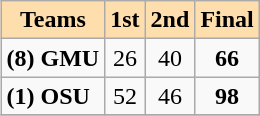<table class="wikitable" align=right>
<tr bgcolor=#ffdead align=center>
<td colspan=1><strong>Teams</strong></td>
<td colspan=1><strong>1st</strong></td>
<td colspan=1><strong>2nd</strong></td>
<td colspan=1><strong>Final</strong></td>
</tr>
<tr>
<td><strong>(8) GMU</strong></td>
<td align=center>26</td>
<td align=center>40</td>
<td align=center><strong>66</strong></td>
</tr>
<tr>
<td><strong>(1) OSU</strong></td>
<td align=center>52</td>
<td align=center>46</td>
<td align=center><strong>98</strong></td>
</tr>
<tr>
</tr>
</table>
